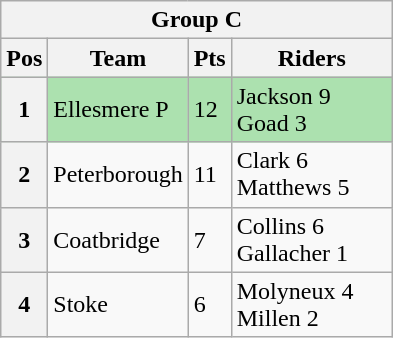<table class="wikitable">
<tr>
<th colspan="4">Group C</th>
</tr>
<tr>
<th width=20>Pos</th>
<th width=80>Team</th>
<th width=20>Pts</th>
<th width=100>Riders</th>
</tr>
<tr style="background:#ACE1AF;">
<th>1</th>
<td>Ellesmere P</td>
<td>12</td>
<td>Jackson 9<br>Goad 3</td>
</tr>
<tr>
<th>2</th>
<td>Peterborough</td>
<td>11</td>
<td>Clark 6<br>Matthews 5</td>
</tr>
<tr>
<th>3</th>
<td>Coatbridge</td>
<td>7</td>
<td>Collins 6<br>Gallacher 1</td>
</tr>
<tr>
<th>4</th>
<td>Stoke</td>
<td>6</td>
<td>Molyneux 4<br>Millen 2</td>
</tr>
</table>
